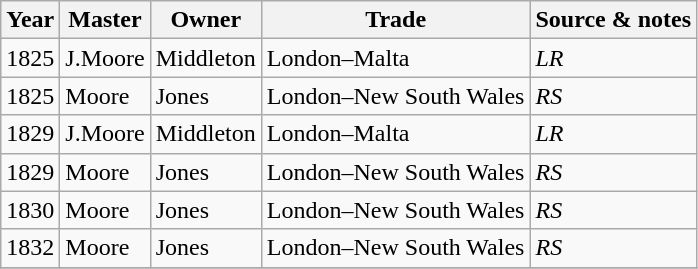<table class="wikitable">
<tr>
<th>Year</th>
<th>Master</th>
<th>Owner</th>
<th>Trade</th>
<th>Source & notes</th>
</tr>
<tr>
<td>1825</td>
<td>J.Moore</td>
<td>Middleton</td>
<td>London–Malta</td>
<td><em>LR</em></td>
</tr>
<tr>
<td>1825</td>
<td>Moore</td>
<td>Jones</td>
<td>London–New South Wales</td>
<td><em>RS</em></td>
</tr>
<tr>
<td>1829</td>
<td>J.Moore</td>
<td>Middleton</td>
<td>London–Malta</td>
<td><em>LR</em></td>
</tr>
<tr>
<td>1829</td>
<td>Moore</td>
<td>Jones</td>
<td>London–New South Wales</td>
<td><em>RS</em></td>
</tr>
<tr>
<td>1830</td>
<td>Moore</td>
<td>Jones</td>
<td>London–New South Wales</td>
<td><em>RS</em></td>
</tr>
<tr>
<td>1832</td>
<td>Moore</td>
<td>Jones</td>
<td>London–New South Wales</td>
<td><em>RS</em></td>
</tr>
<tr>
</tr>
</table>
